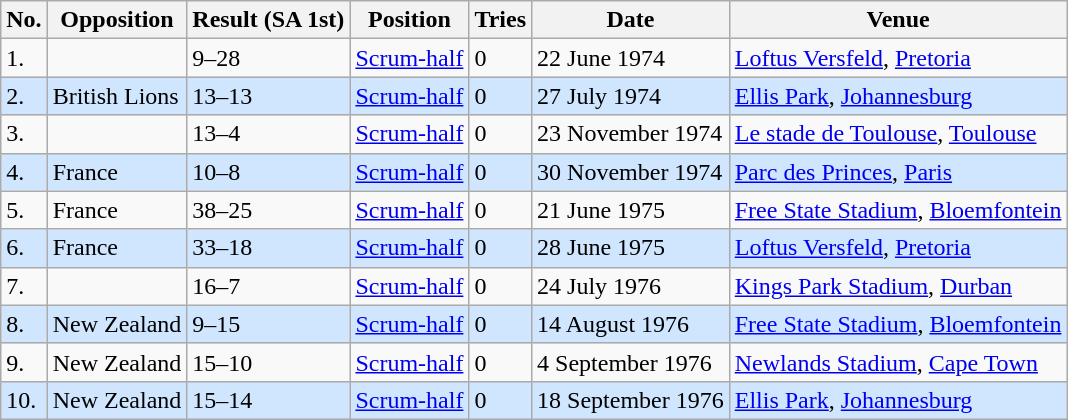<table class="wikitable sortable">
<tr>
<th>No.</th>
<th>Opposition</th>
<th>Result (SA 1st)</th>
<th>Position</th>
<th>Tries</th>
<th>Date</th>
<th>Venue</th>
</tr>
<tr>
<td>1.</td>
<td></td>
<td>9–28</td>
<td><a href='#'>Scrum-half</a></td>
<td>0</td>
<td>22 June 1974</td>
<td><a href='#'>Loftus Versfeld</a>, <a href='#'>Pretoria</a></td>
</tr>
<tr style="background: #D0E6FF;">
<td>2.</td>
<td> British Lions</td>
<td>13–13</td>
<td><a href='#'>Scrum-half</a></td>
<td>0</td>
<td>27 July 1974</td>
<td><a href='#'>Ellis Park</a>, <a href='#'>Johannesburg</a></td>
</tr>
<tr>
<td>3.</td>
<td></td>
<td>13–4</td>
<td><a href='#'>Scrum-half</a></td>
<td>0</td>
<td>23 November 1974</td>
<td><a href='#'>Le stade de Toulouse</a>, <a href='#'>Toulouse</a></td>
</tr>
<tr style="background: #D0E6FF;">
<td>4.</td>
<td> France</td>
<td>10–8</td>
<td><a href='#'>Scrum-half</a></td>
<td>0</td>
<td>30 November 1974</td>
<td><a href='#'>Parc des Princes</a>, <a href='#'>Paris</a></td>
</tr>
<tr>
<td>5.</td>
<td> France</td>
<td>38–25</td>
<td><a href='#'>Scrum-half</a></td>
<td>0</td>
<td>21 June 1975</td>
<td><a href='#'>Free State Stadium</a>, <a href='#'>Bloemfontein</a></td>
</tr>
<tr style="background: #D0E6FF;">
<td>6.</td>
<td> France</td>
<td>33–18</td>
<td><a href='#'>Scrum-half</a></td>
<td>0</td>
<td>28 June 1975</td>
<td><a href='#'>Loftus Versfeld</a>, <a href='#'>Pretoria</a></td>
</tr>
<tr>
<td>7.</td>
<td></td>
<td>16–7</td>
<td><a href='#'>Scrum-half</a></td>
<td>0</td>
<td>24 July 1976</td>
<td><a href='#'>Kings Park Stadium</a>, <a href='#'>Durban</a></td>
</tr>
<tr style="background: #D0E6FF;">
<td>8.</td>
<td> New Zealand</td>
<td>9–15</td>
<td><a href='#'>Scrum-half</a></td>
<td>0</td>
<td>14 August 1976</td>
<td><a href='#'>Free State Stadium</a>, <a href='#'>Bloemfontein</a></td>
</tr>
<tr>
<td>9.</td>
<td> New Zealand</td>
<td>15–10</td>
<td><a href='#'>Scrum-half</a></td>
<td>0</td>
<td>4 September 1976</td>
<td><a href='#'>Newlands Stadium</a>, <a href='#'>Cape Town</a></td>
</tr>
<tr style="background: #D0E6FF;">
<td>10.</td>
<td> New Zealand</td>
<td>15–14</td>
<td><a href='#'>Scrum-half</a></td>
<td>0</td>
<td>18 September 1976</td>
<td><a href='#'>Ellis Park</a>, <a href='#'>Johannesburg</a></td>
</tr>
</table>
